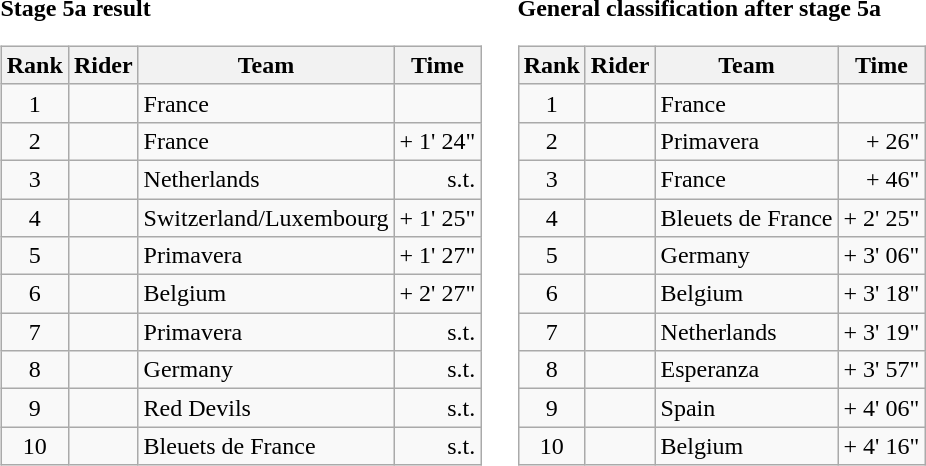<table>
<tr>
<td><strong>Stage 5a result</strong><br><table class="wikitable">
<tr>
<th scope="col">Rank</th>
<th scope="col">Rider</th>
<th scope="col">Team</th>
<th scope="col">Time</th>
</tr>
<tr>
<td style="text-align:center;">1</td>
<td></td>
<td>France</td>
<td style="text-align:right;"></td>
</tr>
<tr>
<td style="text-align:center;">2</td>
<td></td>
<td>France</td>
<td style="text-align:right;">+ 1' 24"</td>
</tr>
<tr>
<td style="text-align:center;">3</td>
<td></td>
<td>Netherlands</td>
<td style="text-align:right;">s.t.</td>
</tr>
<tr>
<td style="text-align:center;">4</td>
<td></td>
<td>Switzerland/Luxembourg</td>
<td style="text-align:right;">+ 1' 25"</td>
</tr>
<tr>
<td style="text-align:center;">5</td>
<td></td>
<td>Primavera</td>
<td style="text-align:right;">+ 1' 27"</td>
</tr>
<tr>
<td style="text-align:center;">6</td>
<td></td>
<td>Belgium</td>
<td style="text-align:right;">+ 2' 27"</td>
</tr>
<tr>
<td style="text-align:center;">7</td>
<td></td>
<td>Primavera</td>
<td style="text-align:right;">s.t.</td>
</tr>
<tr>
<td style="text-align:center;">8</td>
<td></td>
<td>Germany</td>
<td style="text-align:right;">s.t.</td>
</tr>
<tr>
<td style="text-align:center;">9</td>
<td></td>
<td>Red Devils</td>
<td style="text-align:right;">s.t.</td>
</tr>
<tr>
<td style="text-align:center;">10</td>
<td></td>
<td>Bleuets de France</td>
<td style="text-align:right;">s.t.</td>
</tr>
</table>
</td>
<td></td>
<td><strong>General classification after stage 5a</strong><br><table class="wikitable">
<tr>
<th scope="col">Rank</th>
<th scope="col">Rider</th>
<th scope="col">Team</th>
<th scope="col">Time</th>
</tr>
<tr>
<td style="text-align:center;">1</td>
<td></td>
<td>France</td>
<td style="text-align:right;"></td>
</tr>
<tr>
<td style="text-align:center;">2</td>
<td></td>
<td>Primavera</td>
<td style="text-align:right;">+ 26"</td>
</tr>
<tr>
<td style="text-align:center;">3</td>
<td></td>
<td>France</td>
<td style="text-align:right;">+ 46"</td>
</tr>
<tr>
<td style="text-align:center;">4</td>
<td></td>
<td>Bleuets de France</td>
<td style="text-align:right;">+ 2' 25"</td>
</tr>
<tr>
<td style="text-align:center;">5</td>
<td></td>
<td>Germany</td>
<td style="text-align:right;">+ 3' 06"</td>
</tr>
<tr>
<td style="text-align:center;">6</td>
<td></td>
<td>Belgium</td>
<td style="text-align:right;">+ 3' 18"</td>
</tr>
<tr>
<td style="text-align:center;">7</td>
<td></td>
<td>Netherlands</td>
<td style="text-align:right;">+ 3' 19"</td>
</tr>
<tr>
<td style="text-align:center;">8</td>
<td></td>
<td>Esperanza</td>
<td style="text-align:right;">+ 3' 57"</td>
</tr>
<tr>
<td style="text-align:center;">9</td>
<td></td>
<td>Spain</td>
<td style="text-align:right;">+ 4' 06"</td>
</tr>
<tr>
<td style="text-align:center;">10</td>
<td></td>
<td>Belgium</td>
<td style="text-align:right;">+ 4' 16"</td>
</tr>
</table>
</td>
</tr>
</table>
